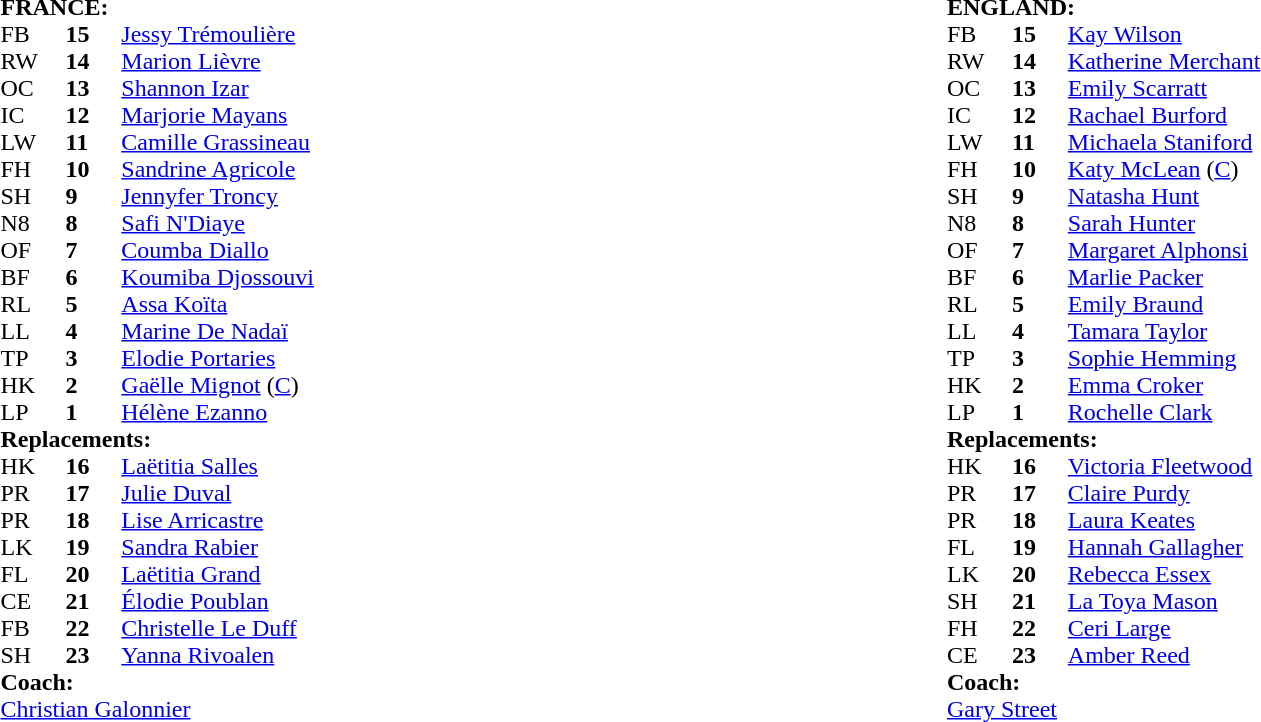<table style="width:100%">
<tr>
<td width="50%"><br><table cellspacing="0" cellpadding="0">
<tr>
<td colspan="4"><strong>FRANCE:</strong></td>
</tr>
<tr>
<th width="3%"></th>
<th width="3%"></th>
<th width="22%"></th>
<th width="22%"></th>
</tr>
<tr>
<td>FB</td>
<td><strong>15</strong></td>
<td><a href='#'>Jessy Trémoulière</a></td>
<td></td>
</tr>
<tr>
<td>RW</td>
<td><strong>14</strong></td>
<td><a href='#'>Marion Lièvre</a></td>
</tr>
<tr>
<td>OC</td>
<td><strong>13</strong></td>
<td><a href='#'>Shannon Izar</a></td>
</tr>
<tr>
<td>IC</td>
<td><strong>12</strong></td>
<td><a href='#'>Marjorie Mayans</a></td>
<td></td>
</tr>
<tr>
<td>LW</td>
<td><strong>11</strong></td>
<td><a href='#'>Camille Grassineau</a></td>
</tr>
<tr>
<td>FH</td>
<td><strong>10</strong></td>
<td><a href='#'>Sandrine Agricole</a></td>
</tr>
<tr>
<td>SH</td>
<td><strong>9</strong></td>
<td><a href='#'>Jennyfer Troncy</a></td>
<td></td>
</tr>
<tr>
<td>N8</td>
<td><strong>8</strong></td>
<td><a href='#'>Safi N'Diaye</a></td>
</tr>
<tr>
<td>OF</td>
<td><strong>7</strong></td>
<td><a href='#'>Coumba Diallo</a></td>
</tr>
<tr>
<td>BF</td>
<td><strong>6</strong></td>
<td><a href='#'>Koumiba Djossouvi</a></td>
</tr>
<tr>
<td>RL</td>
<td><strong>5</strong></td>
<td><a href='#'>Assa Koïta</a></td>
</tr>
<tr>
<td>LL</td>
<td><strong>4</strong></td>
<td><a href='#'>Marine De Nadaï</a></td>
<td></td>
</tr>
<tr>
<td>TP</td>
<td><strong>3</strong></td>
<td><a href='#'>Elodie Portaries</a></td>
<td></td>
</tr>
<tr>
<td>HK</td>
<td><strong>2</strong></td>
<td><a href='#'>Gaëlle Mignot</a> (<a href='#'>C</a>)</td>
<td></td>
</tr>
<tr>
<td>LP</td>
<td><strong>1</strong></td>
<td><a href='#'>Hélène Ezanno</a></td>
<td></td>
</tr>
<tr>
<td colspan=4><strong>Replacements:</strong></td>
</tr>
<tr>
<td>HK</td>
<td><strong>16</strong></td>
<td><a href='#'>Laëtitia Salles</a></td>
<td></td>
</tr>
<tr>
<td>PR</td>
<td><strong>17</strong></td>
<td><a href='#'>Julie Duval</a></td>
<td></td>
</tr>
<tr>
<td>PR</td>
<td><strong>18</strong></td>
<td><a href='#'>Lise Arricastre</a></td>
<td></td>
</tr>
<tr>
<td>LK</td>
<td><strong>19</strong></td>
<td><a href='#'>Sandra Rabier</a></td>
<td></td>
</tr>
<tr>
<td>FL</td>
<td><strong>20</strong></td>
<td><a href='#'>Laëtitia Grand</a></td>
</tr>
<tr>
<td>CE</td>
<td><strong>21</strong></td>
<td><a href='#'>Élodie Poublan</a></td>
<td></td>
</tr>
<tr>
<td>FB</td>
<td><strong>22</strong></td>
<td><a href='#'>Christelle Le Duff</a></td>
<td></td>
</tr>
<tr>
<td>SH</td>
<td><strong>23</strong></td>
<td><a href='#'>Yanna Rivoalen</a></td>
<td></td>
</tr>
<tr>
<td colspan="4"><strong>Coach:</strong></td>
</tr>
<tr>
<td colspan="4"> <a href='#'>Christian Galonnier</a></td>
</tr>
<tr>
</tr>
</table>
</td>
<td width="50%"><br><table cellspacing="0" cellpadding="0">
<tr>
<td colspan="4"><strong>ENGLAND:</strong></td>
</tr>
<tr>
<th width="3%"></th>
<th width="3%"></th>
<th width="22%"></th>
<th width="22%"></th>
</tr>
<tr>
<td>FB</td>
<td><strong>15</strong></td>
<td><a href='#'>Kay Wilson</a></td>
</tr>
<tr>
<td>RW</td>
<td><strong>14</strong></td>
<td><a href='#'>Katherine Merchant</a></td>
<td></td>
</tr>
<tr>
<td>OC</td>
<td><strong>13</strong></td>
<td><a href='#'>Emily Scarratt</a></td>
</tr>
<tr>
<td>IC</td>
<td><strong>12</strong></td>
<td><a href='#'>Rachael Burford</a></td>
</tr>
<tr>
<td>LW</td>
<td><strong>11</strong></td>
<td><a href='#'>Michaela Staniford</a></td>
</tr>
<tr>
<td>FH</td>
<td><strong>10</strong></td>
<td><a href='#'>Katy McLean</a> (<a href='#'>C</a>)</td>
</tr>
<tr>
<td>SH</td>
<td><strong>9</strong></td>
<td><a href='#'>Natasha Hunt</a></td>
<td></td>
</tr>
<tr>
<td>N8</td>
<td><strong>8</strong></td>
<td><a href='#'>Sarah Hunter</a></td>
</tr>
<tr>
<td>OF</td>
<td><strong>7</strong></td>
<td><a href='#'>Margaret Alphonsi</a></td>
</tr>
<tr>
<td>BF</td>
<td><strong>6</strong></td>
<td><a href='#'>Marlie Packer</a></td>
<td></td>
</tr>
<tr>
<td>RL</td>
<td><strong>5</strong></td>
<td><a href='#'>Emily Braund</a></td>
<td></td>
</tr>
<tr>
<td>LL</td>
<td><strong>4</strong></td>
<td><a href='#'>Tamara Taylor</a></td>
</tr>
<tr>
<td>TP</td>
<td><strong>3</strong></td>
<td><a href='#'>Sophie Hemming</a></td>
<td></td>
</tr>
<tr>
<td>HK</td>
<td><strong>2</strong></td>
<td><a href='#'>Emma Croker</a></td>
<td></td>
</tr>
<tr>
<td>LP</td>
<td><strong>1</strong></td>
<td><a href='#'>Rochelle Clark</a></td>
<td></td>
</tr>
<tr>
<td colspan=4><strong>Replacements:</strong></td>
</tr>
<tr>
<td>HK</td>
<td><strong>16</strong></td>
<td><a href='#'>Victoria Fleetwood</a></td>
<td></td>
</tr>
<tr>
<td>PR</td>
<td><strong>17</strong></td>
<td><a href='#'>Claire Purdy</a></td>
<td></td>
</tr>
<tr>
<td>PR</td>
<td><strong>18</strong></td>
<td><a href='#'>Laura Keates</a></td>
<td></td>
</tr>
<tr>
<td>FL</td>
<td><strong>19</strong></td>
<td><a href='#'>Hannah Gallagher</a></td>
<td></td>
</tr>
<tr>
<td>LK</td>
<td><strong>20</strong></td>
<td><a href='#'>Rebecca Essex</a></td>
<td></td>
</tr>
<tr>
<td>SH</td>
<td><strong>21</strong></td>
<td><a href='#'>La Toya Mason</a></td>
<td></td>
</tr>
<tr>
<td>FH</td>
<td><strong>22</strong></td>
<td><a href='#'>Ceri Large</a></td>
</tr>
<tr>
<td>CE</td>
<td><strong>23</strong></td>
<td><a href='#'>Amber Reed</a></td>
<td></td>
</tr>
<tr>
<td colspan="4"><strong>Coach:</strong></td>
</tr>
<tr>
<td colspan="4"> <a href='#'>Gary Street</a></td>
</tr>
<tr>
</tr>
</table>
</td>
</tr>
</table>
